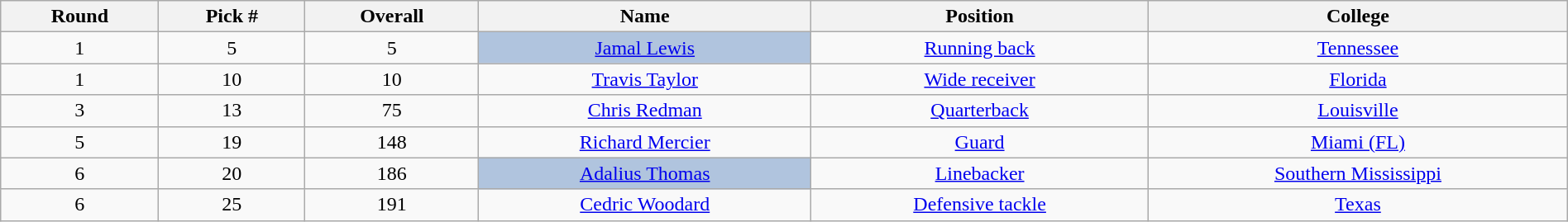<table class="wikitable sortable sortable" style="width: 100%; text-align:center">
<tr>
<th>Round</th>
<th>Pick #</th>
<th>Overall</th>
<th>Name</th>
<th>Position</th>
<th>College</th>
</tr>
<tr>
<td>1</td>
<td>5</td>
<td>5</td>
<td style="background:lightsteelblue;"><a href='#'>Jamal Lewis</a></td>
<td><a href='#'>Running back</a></td>
<td><a href='#'>Tennessee</a></td>
</tr>
<tr>
<td>1</td>
<td>10</td>
<td>10</td>
<td><a href='#'>Travis Taylor</a></td>
<td><a href='#'>Wide receiver</a></td>
<td><a href='#'>Florida</a></td>
</tr>
<tr>
<td>3</td>
<td>13</td>
<td>75</td>
<td><a href='#'>Chris Redman</a></td>
<td><a href='#'>Quarterback</a></td>
<td><a href='#'>Louisville</a></td>
</tr>
<tr>
<td>5</td>
<td>19</td>
<td>148</td>
<td><a href='#'>Richard Mercier</a></td>
<td><a href='#'>Guard</a></td>
<td><a href='#'>Miami (FL)</a></td>
</tr>
<tr>
<td>6</td>
<td>20</td>
<td>186</td>
<td style="background:lightsteelblue;"><a href='#'>Adalius Thomas</a></td>
<td><a href='#'>Linebacker</a></td>
<td><a href='#'>Southern Mississippi</a></td>
</tr>
<tr>
<td>6</td>
<td>25</td>
<td>191</td>
<td><a href='#'>Cedric Woodard</a></td>
<td><a href='#'>Defensive tackle</a></td>
<td><a href='#'>Texas</a></td>
</tr>
</table>
